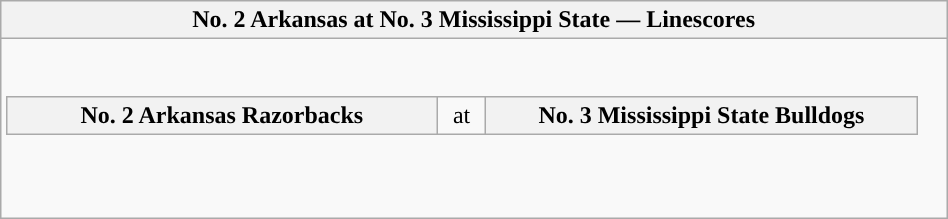<table class="wikitable collapsible collapsed" style="float:right">
<tr>
<th>No. 2 Arkansas at No. 3 Mississippi State — Linescores</th>
</tr>
<tr>
<td><br><table class="wikitable">
<tr>
<th style="width: 280px; ">No. 2 Arkansas Razorbacks</th>
<td style="width: 25px; text-align:center">at</td>
<th style="width: 280px; ">No. 3 Mississippi State Bulldogs</th>
</tr>
</table>
<br><br></td>
</tr>
</table>
